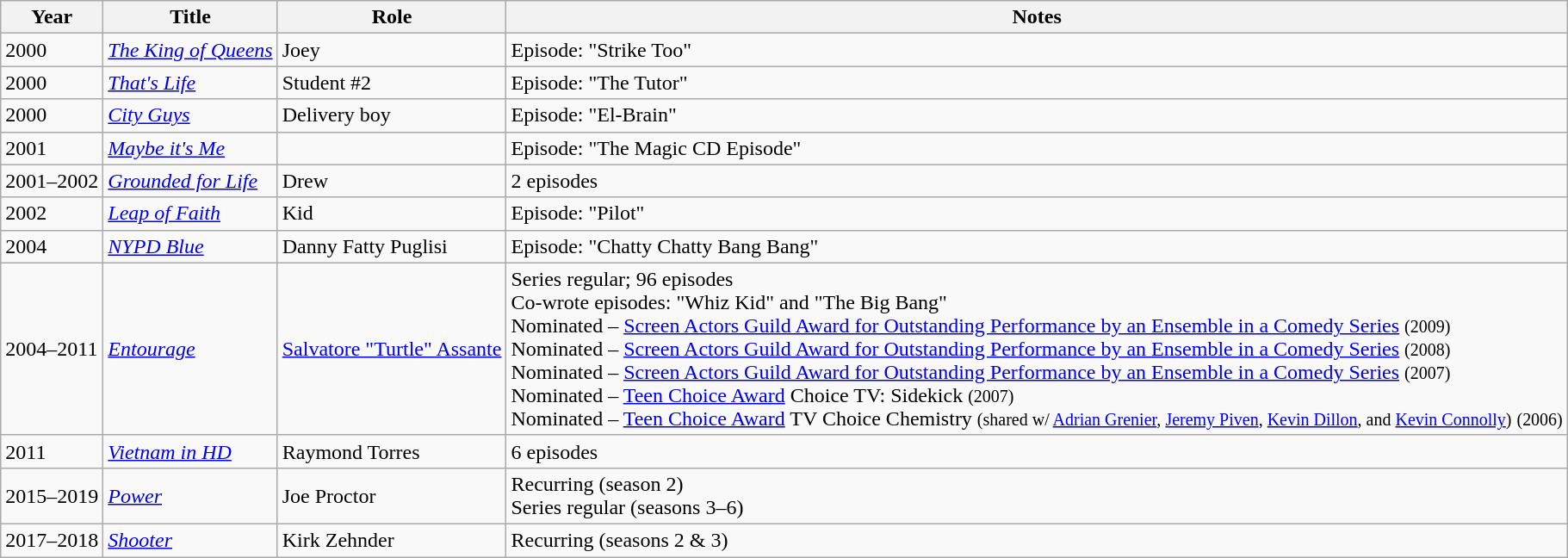<table class="wikitable sortable">
<tr>
<th>Year</th>
<th>Title</th>
<th>Role</th>
<th>Notes</th>
</tr>
<tr>
<td>2000</td>
<td><em><a href='#'>The King of Queens</a></em></td>
<td>Joey</td>
<td>Episode: "Strike Too"</td>
</tr>
<tr>
<td>2000</td>
<td><em><a href='#'>That's Life</a></em></td>
<td>Student #2</td>
<td>Episode: "The Tutor"</td>
</tr>
<tr>
<td>2000</td>
<td><em><a href='#'>City Guys</a></em></td>
<td>Delivery boy</td>
<td>Episode: "El-Brain"</td>
</tr>
<tr>
<td>2001</td>
<td><em><a href='#'>Maybe it's Me</a></em></td>
<td></td>
<td>Episode: "The Magic CD Episode"</td>
</tr>
<tr>
<td>2001–2002</td>
<td><em><a href='#'>Grounded for Life</a></em></td>
<td>Drew</td>
<td>2 episodes</td>
</tr>
<tr>
<td>2002</td>
<td><em><a href='#'>Leap of Faith</a></em></td>
<td>Kid</td>
<td>Episode: "Pilot"</td>
</tr>
<tr>
<td>2004</td>
<td><em><a href='#'>NYPD Blue</a></em></td>
<td>Danny Fatty Puglisi</td>
<td>Episode: "Chatty Chatty Bang Bang"</td>
</tr>
<tr>
<td>2004–2011</td>
<td><em><a href='#'>Entourage</a></em></td>
<td><a href='#'>Salvatore "Turtle" Assante</a></td>
<td>Series regular; 96 episodes<br>Co-wrote episodes: "Whiz Kid" and "The Big Bang"<br>Nominated – <a href='#'>Screen Actors Guild Award for Outstanding Performance by an Ensemble in a Comedy Series</a> <small>(2009)</small><br>Nominated – <a href='#'>Screen Actors Guild Award for Outstanding Performance by an Ensemble in a Comedy Series</a> <small>(2008)</small><br>Nominated – <a href='#'>Screen Actors Guild Award for Outstanding Performance by an Ensemble in a Comedy Series</a> <small>(2007)</small><br>Nominated – <a href='#'>Teen Choice Award</a> Choice TV: Sidekick <small>(2007)</small><br>Nominated – <a href='#'>Teen Choice Award</a> TV Choice Chemistry <small>(shared w/ <a href='#'>Adrian Grenier</a>, <a href='#'>Jeremy Piven</a>, <a href='#'>Kevin Dillon</a>, and <a href='#'>Kevin Connolly</a>)</small> <small>(2006)</small></td>
</tr>
<tr>
<td>2011</td>
<td><em><a href='#'>Vietnam in HD</a></em></td>
<td>Raymond Torres</td>
<td>6 episodes</td>
</tr>
<tr>
<td>2015–2019</td>
<td><em><a href='#'>Power</a></em></td>
<td>Joe Proctor</td>
<td>Recurring (season 2)<br>Series regular (seasons 3–6)</td>
</tr>
<tr>
<td>2017–2018</td>
<td><em><a href='#'>Shooter</a></em></td>
<td>Kirk Zehnder</td>
<td>Recurring (seasons 2 & 3)</td>
</tr>
</table>
